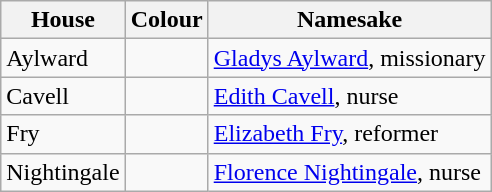<table class="wikitable">
<tr>
<th>House</th>
<th>Colour</th>
<th>Namesake</th>
</tr>
<tr>
<td>Aylward</td>
<td></td>
<td><a href='#'>Gladys Aylward</a>, missionary</td>
</tr>
<tr>
<td>Cavell</td>
<td></td>
<td><a href='#'>Edith Cavell</a>, nurse</td>
</tr>
<tr>
<td>Fry</td>
<td></td>
<td><a href='#'>Elizabeth Fry</a>, reformer</td>
</tr>
<tr>
<td>Nightingale</td>
<td></td>
<td><a href='#'>Florence Nightingale</a>, nurse</td>
</tr>
</table>
